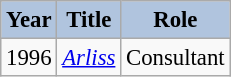<table class="wikitable" style="font-size:95%;">
<tr>
<th style="background:#B0C4DE;">Year</th>
<th style="background:#B0C4DE;">Title</th>
<th style="background:#B0C4DE;">Role</th>
</tr>
<tr>
<td>1996</td>
<td><em><a href='#'>Arliss</a></em></td>
<td>Consultant</td>
</tr>
</table>
